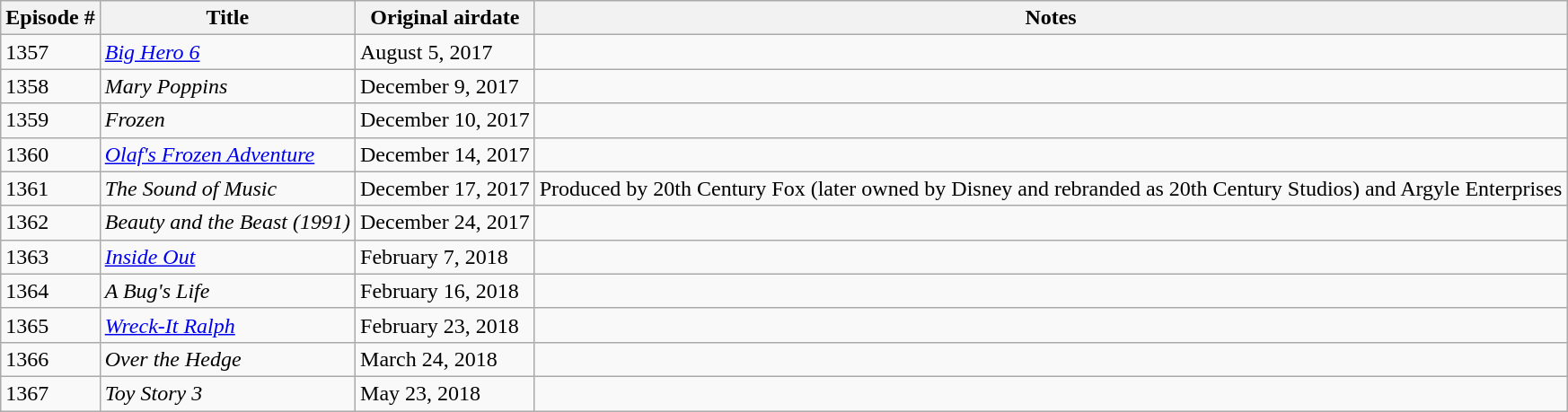<table class="wikitable sortable">
<tr>
<th>Episode #</th>
<th>Title</th>
<th>Original airdate</th>
<th>Notes</th>
</tr>
<tr>
<td>1357</td>
<td><em><a href='#'>Big Hero 6</a></em></td>
<td>August 5, 2017</td>
<td></td>
</tr>
<tr>
<td>1358</td>
<td><em>Mary Poppins</em></td>
<td>December 9, 2017</td>
<td></td>
</tr>
<tr>
<td>1359</td>
<td><em>Frozen</em></td>
<td>December 10, 2017</td>
<td></td>
</tr>
<tr>
<td>1360</td>
<td><em><a href='#'>Olaf's Frozen Adventure</a></em></td>
<td>December 14, 2017</td>
<td></td>
</tr>
<tr>
<td>1361</td>
<td><em>The Sound of Music</em></td>
<td>December 17, 2017</td>
<td>Produced by 20th Century Fox (later owned by Disney and rebranded as 20th Century Studios) and Argyle Enterprises</td>
</tr>
<tr>
<td>1362</td>
<td><em>Beauty and the Beast (1991)</em></td>
<td>December 24, 2017</td>
<td></td>
</tr>
<tr>
<td>1363</td>
<td><em><a href='#'>Inside Out</a></em></td>
<td>February 7, 2018</td>
<td></td>
</tr>
<tr>
<td>1364</td>
<td><em>A Bug's Life</em></td>
<td>February 16, 2018</td>
<td></td>
</tr>
<tr>
<td>1365</td>
<td><em><a href='#'>Wreck-It Ralph</a></em></td>
<td>February 23, 2018</td>
<td></td>
</tr>
<tr>
<td>1366</td>
<td><em>Over the Hedge</em></td>
<td>March 24, 2018</td>
<td></td>
</tr>
<tr>
<td>1367</td>
<td><em>Toy Story 3</em></td>
<td>May 23, 2018</td>
<td></td>
</tr>
</table>
